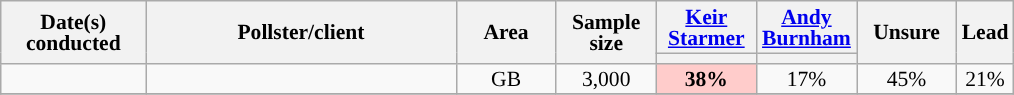<table class="wikitable collapsible sortable mw-datatable" style="text-align:center;font-size:90%;line-height:14px">
<tr>
<th style="width:90px;" rowspan="2" class="unsortable">Date(s)<br>conducted</th>
<th style="width:200px;" rowspan="2">Pollster/client</th>
<th style="width:60px;" rowspan="2">Area</th>
<th style="width:60px;" rowspan="2">Sample size</th>
<th style="width:60px;" class="unsortable"><a href='#'>Keir Starmer</a></th>
<th style="width:60px;" class="unsortable"><a href='#'>Andy Burnham</a></th>
<th style="width:60px;" rowspan="2" class="unsortable">Unsure</th>
<th class="unsortable" style="width:20px;" rowspan="2">Lead</th>
</tr>
<tr>
<th class="unsortable" style="color:inherit;background:"></th>
<th class="unsortable" style="color:inherit;background:"></th>
</tr>
<tr>
<td></td>
<td></td>
<td>GB</td>
<td>3,000</td>
<td style="background:#ffcccb"><strong>38%</strong></td>
<td>17%</td>
<td>45%</td>
<td style="background:">21%</td>
</tr>
<tr>
</tr>
</table>
